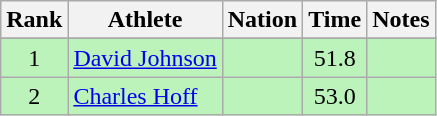<table class="wikitable sortable" style="text-align:center">
<tr>
<th>Rank</th>
<th>Athlete</th>
<th>Nation</th>
<th>Time</th>
<th>Notes</th>
</tr>
<tr>
</tr>
<tr bgcolor=bbf3bb>
<td>1</td>
<td align=left><a href='#'>David Johnson</a></td>
<td align=left></td>
<td>51.8</td>
<td></td>
</tr>
<tr bgcolor=bbf3bb>
<td>2</td>
<td align=left><a href='#'>Charles Hoff</a></td>
<td align=left></td>
<td>53.0</td>
<td></td>
</tr>
</table>
